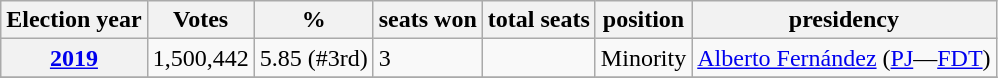<table class="wikitable">
<tr>
<th>Election year</th>
<th>Votes</th>
<th>%</th>
<th>seats won</th>
<th>total seats</th>
<th>position</th>
<th>presidency</th>
</tr>
<tr>
<th><a href='#'>2019</a></th>
<td>1,500,442</td>
<td>5.85 (#3rd)</td>
<td>3</td>
<td></td>
<td>Minority</td>
<td><a href='#'>Alberto Fernández</a> (<a href='#'>PJ</a>—<a href='#'>FDT</a>)</td>
</tr>
<tr>
</tr>
</table>
